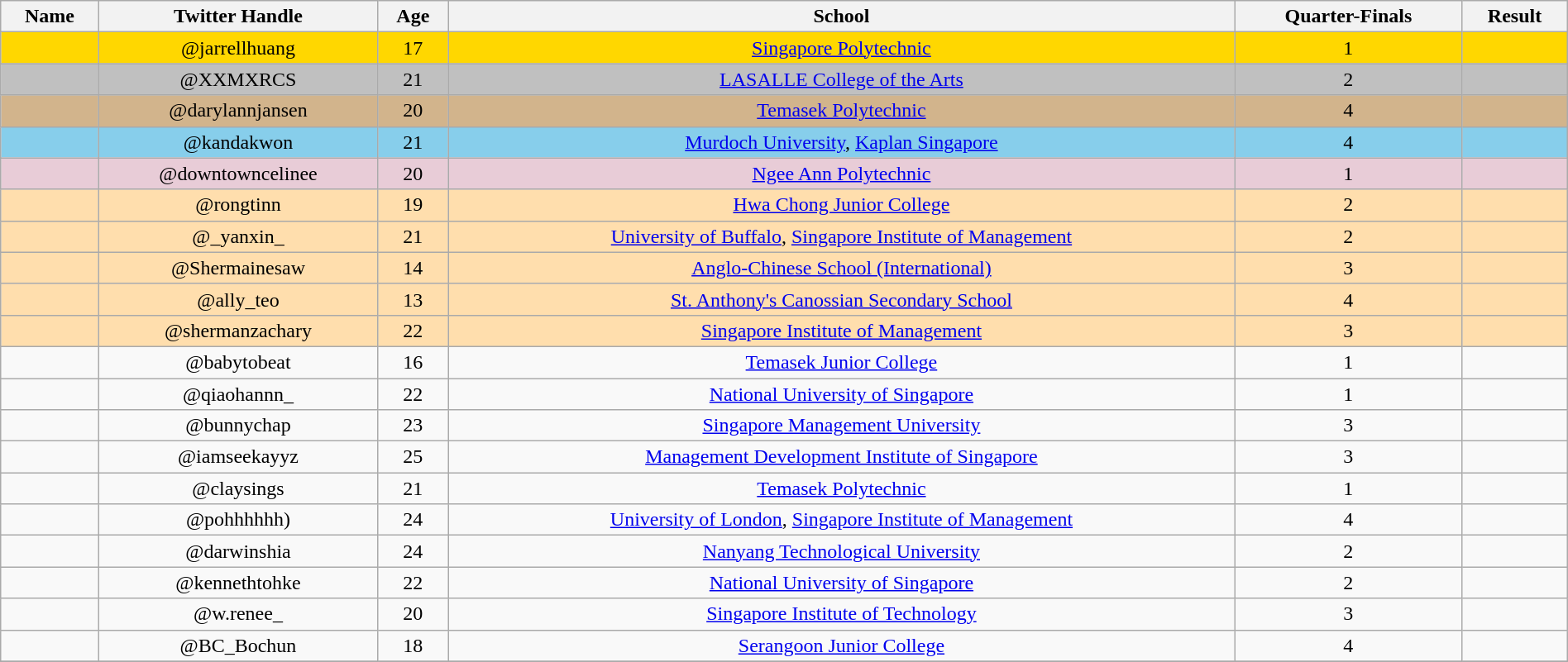<table class="wikitable sortable" style="width:100%; text-align:center;">
<tr>
<th>Name</th>
<th>Twitter Handle</th>
<th>Age</th>
<th>School</th>
<th>Quarter-Finals</th>
<th>Result</th>
</tr>
<tr style="width:280px; background:gold;">
<td></td>
<td>@jarrellhuang</td>
<td>17</td>
<td><a href='#'>Singapore Polytechnic</a></td>
<td>1</td>
<td></td>
</tr>
<tr style="width:280px; background:silver;">
<td></td>
<td>@XXMXRCS</td>
<td>21</td>
<td><a href='#'>LASALLE College of the Arts</a></td>
<td>2</td>
<td></td>
</tr>
<tr style="width:280px; background:tan;">
<td></td>
<td>@darylannjansen</td>
<td>20</td>
<td><a href='#'>Temasek Polytechnic</a></td>
<td>4</td>
<td></td>
</tr>
<tr style="width:280px; background:skyblue;">
<td> </td>
<td>@kandakwon</td>
<td>21</td>
<td><a href='#'>Murdoch University</a>, <a href='#'>Kaplan Singapore</a></td>
<td>4</td>
<td></td>
</tr>
<tr style="width:280px; background:#E8CCD7;">
<td></td>
<td>@downtowncelinee</td>
<td>20</td>
<td><a href='#'>Ngee Ann Polytechnic</a></td>
<td>1</td>
<td></td>
</tr>
<tr style="width:280px; background:navajowhite;">
<td> </td>
<td>@rongtinn</td>
<td>19</td>
<td><a href='#'>Hwa Chong Junior College</a></td>
<td>2</td>
<td></td>
</tr>
<tr style="width:280px; background:navajowhite;">
<td></td>
<td>@_yanxin_</td>
<td>21</td>
<td><a href='#'>University of Buffalo</a>, <a href='#'>Singapore Institute of Management</a></td>
<td>2</td>
<td></td>
</tr>
<tr style="width:280px; background:navajowhite;">
<td></td>
<td>@Shermainesaw</td>
<td>14</td>
<td><a href='#'>Anglo-Chinese School (International)</a></td>
<td>3</td>
<td></td>
</tr>
<tr style="width:280px; background:navajowhite;">
<td></td>
<td>@ally_teo</td>
<td>13</td>
<td><a href='#'>St. Anthony's Canossian Secondary School</a></td>
<td>4</td>
<td></td>
</tr>
<tr style="width:280px; background:navajowhite;">
<td></td>
<td>@shermanzachary</td>
<td>22</td>
<td><a href='#'>Singapore Institute of Management</a></td>
<td>3</td>
<td></td>
</tr>
<tr>
<td> </td>
<td>@babytobeat</td>
<td>16</td>
<td><a href='#'>Temasek Junior College</a></td>
<td>1</td>
<td></td>
</tr>
<tr>
<td></td>
<td>@qiaohannn_</td>
<td>22</td>
<td><a href='#'>National University of Singapore</a></td>
<td>1</td>
<td></td>
</tr>
<tr>
<td></td>
<td>@bunnychap</td>
<td>23</td>
<td><a href='#'>Singapore Management University</a></td>
<td>3</td>
<td></td>
</tr>
<tr>
<td></td>
<td>@iamseekayyz</td>
<td>25</td>
<td><a href='#'>Management Development Institute of Singapore</a></td>
<td>3</td>
<td></td>
</tr>
<tr>
<td></td>
<td>@claysings</td>
<td>21</td>
<td><a href='#'>Temasek Polytechnic</a></td>
<td>1</td>
<td></td>
</tr>
<tr>
<td> </td>
<td>@pohhhhhh)</td>
<td>24</td>
<td><a href='#'>University of London</a>, <a href='#'>Singapore Institute of Management</a></td>
<td>4</td>
<td></td>
</tr>
<tr>
<td></td>
<td>@darwinshia</td>
<td>24</td>
<td><a href='#'>Nanyang Technological University</a></td>
<td>2</td>
<td></td>
</tr>
<tr>
<td></td>
<td>@kennethtohke</td>
<td>22</td>
<td><a href='#'>National University of Singapore</a></td>
<td>2</td>
<td></td>
</tr>
<tr>
<td></td>
<td>@w.renee_</td>
<td>20</td>
<td><a href='#'>Singapore Institute of Technology</a></td>
<td>3</td>
<td></td>
</tr>
<tr>
<td></td>
<td>@BC_Bochun</td>
<td>18</td>
<td><a href='#'>Serangoon Junior College</a></td>
<td>4</td>
<td></td>
</tr>
<tr>
</tr>
</table>
